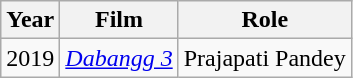<table class="wikitable sortable">
<tr>
<th>Year</th>
<th>Film</th>
<th>Role</th>
</tr>
<tr>
<td>2019</td>
<td><em><a href='#'>Dabangg 3</a></em></td>
<td>Prajapati Pandey</td>
</tr>
</table>
